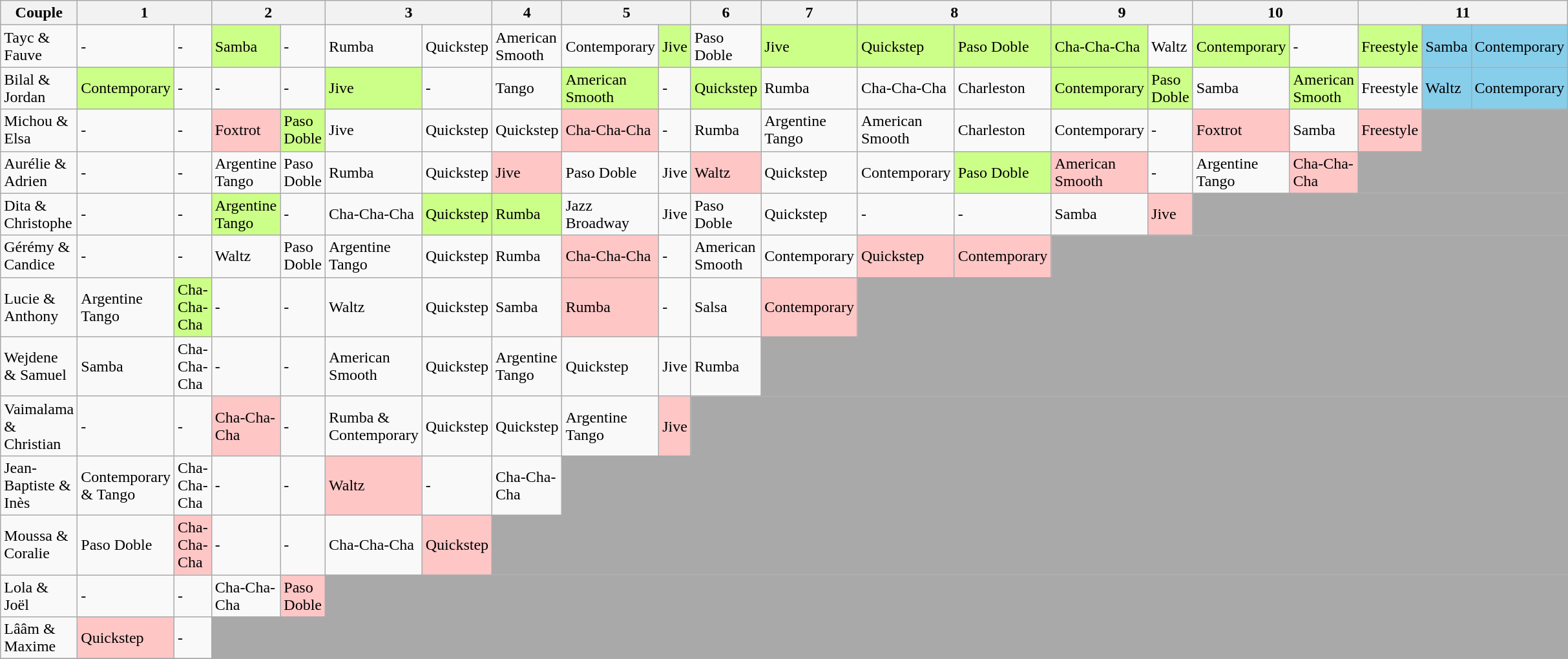<table class="wikitable" align="center">
<tr>
<th>Couple</th>
<th colspan=2>1</th>
<th colspan=2>2</th>
<th colspan=2>3</th>
<th>4</th>
<th colspan=2>5</th>
<th>6</th>
<th>7</th>
<th colspan=2>8</th>
<th colspan=2>9</th>
<th colspan=2>10</th>
<th colspan=3>11</th>
</tr>
<tr>
<td>Tayc & Fauve</td>
<td>-</td>
<td>-</td>
<td style="background:#ccff88;">Samba</td>
<td>-</td>
<td>Rumba</td>
<td>Quickstep</td>
<td>American Smooth</td>
<td>Contemporary</td>
<td style="background:#ccff88;">Jive</td>
<td>Paso Doble</td>
<td style="background:#ccff88;">Jive</td>
<td style="background:#ccff88;">Quickstep</td>
<td style="background:#ccff88;">Paso Doble</td>
<td style="background:#ccff88;">Cha-Cha-Cha</td>
<td>Waltz</td>
<td style="background:#ccff88;">Contemporary</td>
<td>-</td>
<td style="background:#ccff88;">Freestyle</td>
<td style="background:skyblue;">Samba</td>
<td style="background:skyblue;">Contemporary</td>
</tr>
<tr>
<td>Bilal & Jordan</td>
<td style="background:#ccff88;">Contemporary</td>
<td>-</td>
<td>-</td>
<td>-</td>
<td style="background:#ccff88;">Jive</td>
<td>-</td>
<td>Tango</td>
<td style="background:#ccff88;">American Smooth</td>
<td>-</td>
<td style="background:#ccff88;">Quickstep</td>
<td>Rumba</td>
<td>Cha-Cha-Cha</td>
<td>Charleston</td>
<td style="background:#ccff88;">Contemporary</td>
<td style="background:#ccff88;">Paso Doble</td>
<td>Samba</td>
<td style="background:#ccff88;">American Smooth</td>
<td>Freestyle</td>
<td style="background:skyblue;">Waltz</td>
<td style="background:skyblue;">Contemporary</td>
</tr>
<tr>
<td>Michou & Elsa</td>
<td>-</td>
<td>-</td>
<td style="background:#ffc6c6;">Foxtrot</td>
<td style="background:#ccff88;">Paso Doble</td>
<td>Jive</td>
<td>Quickstep</td>
<td>Quickstep</td>
<td style="background:#ffc6c6;">Cha-Cha-Cha</td>
<td>-</td>
<td>Rumba</td>
<td>Argentine Tango</td>
<td>American Smooth</td>
<td>Charleston</td>
<td>Contemporary</td>
<td>-</td>
<td style="background:#ffc6c6;">Foxtrot</td>
<td>Samba</td>
<td style="background:#ffc6c6;">Freestyle</td>
<td style="background:darkgray;" colspan="2"></td>
</tr>
<tr>
<td>Aurélie & Adrien</td>
<td>-</td>
<td>-</td>
<td>Argentine Tango</td>
<td>Paso Doble</td>
<td>Rumba</td>
<td>Quickstep</td>
<td style="background:#ffc6c6;">Jive</td>
<td>Paso Doble</td>
<td>Jive</td>
<td style="background:#ffc6c6;">Waltz</td>
<td>Quickstep</td>
<td>Contemporary</td>
<td style="background:#ccff88;">Paso Doble</td>
<td style="background:#ffc6c6;">American Smooth</td>
<td>-</td>
<td>Argentine Tango</td>
<td style="background:#ffc6c6;">Cha-Cha-Cha</td>
<td style="background:darkgray;" colspan="3"></td>
</tr>
<tr>
<td>Dita & Christophe</td>
<td>-</td>
<td>-</td>
<td style="background:#ccff88;">Argentine Tango</td>
<td>-</td>
<td>Cha-Cha-Cha</td>
<td style="background:#ccff88;">Quickstep</td>
<td style="background:#ccff88;">Rumba</td>
<td>Jazz Broadway</td>
<td>Jive</td>
<td>Paso Doble</td>
<td>Quickstep</td>
<td>-</td>
<td>-</td>
<td>Samba</td>
<td style="background:#ffc6c6;">Jive</td>
<td style="background:darkgray;" colspan="5"></td>
</tr>
<tr>
<td>Gérémy & Candice</td>
<td>-</td>
<td>-</td>
<td>Waltz</td>
<td>Paso Doble</td>
<td>Argentine Tango</td>
<td>Quickstep</td>
<td>Rumba</td>
<td style="background:#ffc6c6;">Cha-Cha-Cha</td>
<td>-</td>
<td>American Smooth</td>
<td>Contemporary</td>
<td style="background:#ffc6c6;">Quickstep</td>
<td style="background:#ffc6c6;">Contemporary</td>
<td style="background:darkgray;" colspan="7"></td>
</tr>
<tr>
<td>Lucie & Anthony</td>
<td>Argentine Tango</td>
<td style="background:#ccff88;">Cha-Cha-Cha</td>
<td>-</td>
<td>-</td>
<td>Waltz</td>
<td>Quickstep</td>
<td>Samba</td>
<td style="background:#ffc6c6;">Rumba</td>
<td>-</td>
<td>Salsa</td>
<td style="background:#ffc6c6;">Contemporary</td>
<td style="background:darkgray;" colspan="9"></td>
</tr>
<tr>
<td>Wejdene & Samuel</td>
<td>Samba</td>
<td>Cha-Cha-Cha</td>
<td>-</td>
<td>-</td>
<td>American Smooth</td>
<td>Quickstep</td>
<td>Argentine Tango</td>
<td>Quickstep</td>
<td>Jive</td>
<td>Rumba</td>
<td style="background:darkgray;" colspan="10"></td>
</tr>
<tr>
<td>Vaimalama & Christian</td>
<td>-</td>
<td>-</td>
<td style="background:#ffc6c6;">Cha-Cha-Cha</td>
<td>-</td>
<td>Rumba & Contemporary</td>
<td>Quickstep</td>
<td>Quickstep</td>
<td>Argentine Tango</td>
<td style="background:#ffc6c6;">Jive</td>
<td style="background:darkgray;" colspan="11"></td>
</tr>
<tr>
<td>Jean-Baptiste & Inès</td>
<td>Contemporary & Tango</td>
<td>Cha-Cha-Cha</td>
<td>-</td>
<td>-</td>
<td style="background:#ffc6c6;">Waltz</td>
<td>-</td>
<td>Cha-Cha-Cha</td>
<td style="background:darkgray;" colspan="13"></td>
</tr>
<tr>
<td>Moussa & Coralie</td>
<td>Paso Doble</td>
<td style="background:#ffc6c6;">Cha-Cha-Cha</td>
<td>-</td>
<td>-</td>
<td>Cha-Cha-Cha</td>
<td style="background:#ffc6c6;">Quickstep</td>
<td style="background:darkgray;" colspan="14"></td>
</tr>
<tr>
<td>Lola & Joël</td>
<td>-</td>
<td>-</td>
<td>Cha-Cha-Cha</td>
<td style="background:#ffc6c6;">Paso Doble</td>
<td style="background:darkgray;" colspan="16"></td>
</tr>
<tr>
<td>Lââm & Maxime</td>
<td style="background:#ffc6c6;">Quickstep</td>
<td>-</td>
<td style="background:darkgray;" colspan="18"></td>
</tr>
<tr>
</tr>
</table>
